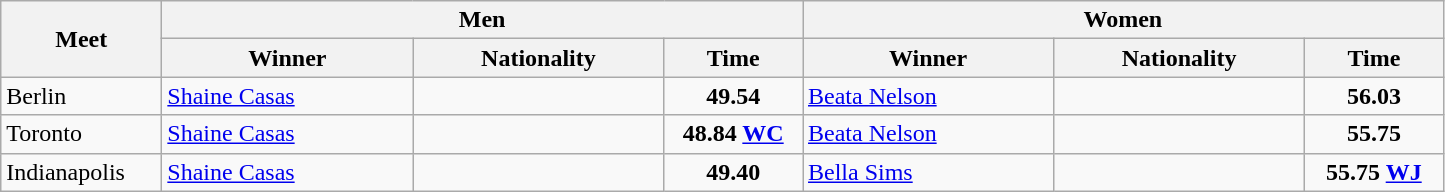<table class="wikitable">
<tr>
<th width=100 rowspan=2>Meet</th>
<th colspan=3>Men</th>
<th colspan=3>Women</th>
</tr>
<tr>
<th width=160>Winner</th>
<th width=160>Nationality</th>
<th width=85>Time</th>
<th width=160>Winner</th>
<th width=160>Nationality</th>
<th width=85>Time</th>
</tr>
<tr>
<td>Berlin</td>
<td><a href='#'>Shaine Casas</a></td>
<td></td>
<td align=center><strong>49.54</strong></td>
<td><a href='#'>Beata Nelson</a></td>
<td></td>
<td align=center><strong>56.03</strong></td>
</tr>
<tr>
<td>Toronto</td>
<td><a href='#'>Shaine Casas</a></td>
<td></td>
<td align=center><strong>48.84 <a href='#'>WC</a></strong></td>
<td><a href='#'>Beata Nelson</a></td>
<td></td>
<td align=center><strong>55.75</strong></td>
</tr>
<tr>
<td>Indianapolis</td>
<td><a href='#'>Shaine Casas</a></td>
<td></td>
<td align=center><strong>49.40</strong></td>
<td><a href='#'>Bella Sims</a></td>
<td></td>
<td align=center><strong>55.75 <a href='#'>WJ</a></strong></td>
</tr>
</table>
